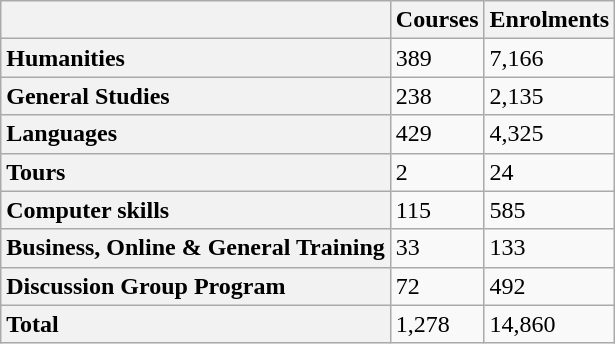<table class="wikitable">
<tr>
<th scope="col"></th>
<th scope="col">Courses</th>
<th scope="col">Enrolments</th>
</tr>
<tr>
<th scope="row" style="text-align: left;">Humanities</th>
<td>389</td>
<td>7,166</td>
</tr>
<tr>
<th scope="row" style="text-align: left;">General Studies</th>
<td>238</td>
<td>2,135</td>
</tr>
<tr>
<th scope="row" style="text-align: left;">Languages</th>
<td>429</td>
<td>4,325</td>
</tr>
<tr>
<th scope="row" style="text-align: left;">Tours</th>
<td>2</td>
<td>24</td>
</tr>
<tr>
<th scope="row" style="text-align: left;">Computer skills</th>
<td>115</td>
<td>585</td>
</tr>
<tr>
<th scope="row" style="text-align: left;">Business, Online & General Training</th>
<td>33</td>
<td>133</td>
</tr>
<tr>
<th scope="row" style="text-align: left;">Discussion Group Program</th>
<td>72</td>
<td>492</td>
</tr>
<tr>
<th scope="row" style="text-align: left;">Total</th>
<td>1,278</td>
<td>14,860</td>
</tr>
</table>
